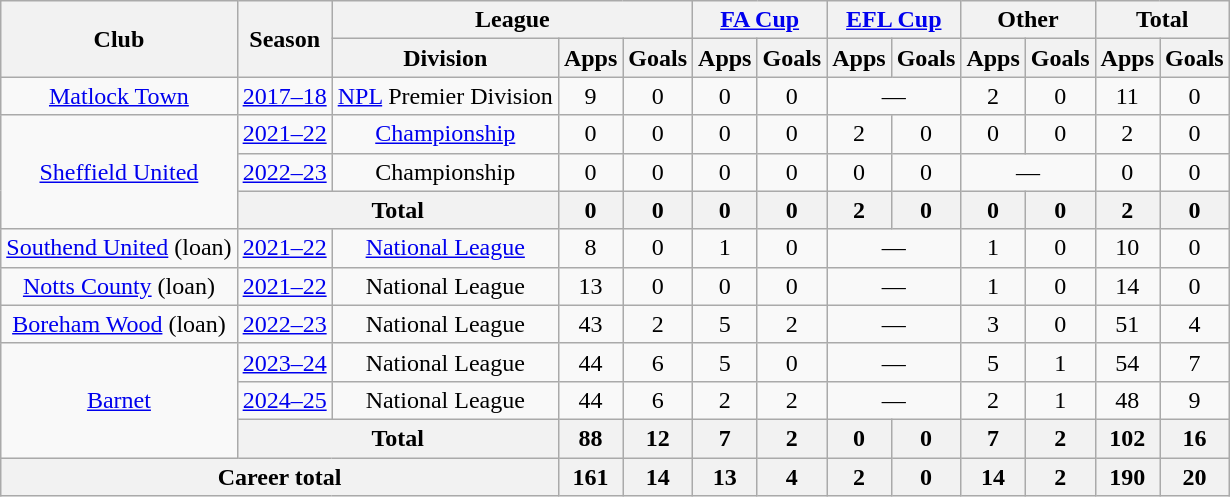<table class="wikitable" style="text-align: center;">
<tr>
<th rowspan="2">Club</th>
<th rowspan="2">Season</th>
<th colspan="3">League</th>
<th colspan="2"><a href='#'>FA Cup</a></th>
<th colspan="2"><a href='#'>EFL Cup</a></th>
<th colspan="2">Other</th>
<th colspan="2">Total</th>
</tr>
<tr>
<th>Division</th>
<th>Apps</th>
<th>Goals</th>
<th>Apps</th>
<th>Goals</th>
<th>Apps</th>
<th>Goals</th>
<th>Apps</th>
<th>Goals</th>
<th>Apps</th>
<th>Goals</th>
</tr>
<tr>
<td><a href='#'>Matlock Town</a></td>
<td><a href='#'>2017–18</a></td>
<td><a href='#'>NPL</a> Premier Division</td>
<td>9</td>
<td>0</td>
<td>0</td>
<td>0</td>
<td colspan="2">—</td>
<td>2</td>
<td>0</td>
<td>11</td>
<td>0</td>
</tr>
<tr>
<td rowspan="3"><a href='#'>Sheffield United</a></td>
<td><a href='#'>2021–22</a></td>
<td><a href='#'>Championship</a></td>
<td>0</td>
<td>0</td>
<td>0</td>
<td>0</td>
<td>2</td>
<td>0</td>
<td>0</td>
<td>0</td>
<td>2</td>
<td>0</td>
</tr>
<tr>
<td><a href='#'>2022–23</a></td>
<td>Championship</td>
<td>0</td>
<td>0</td>
<td>0</td>
<td>0</td>
<td>0</td>
<td>0</td>
<td colspan="2">—</td>
<td>0</td>
<td>0</td>
</tr>
<tr>
<th colspan="2">Total</th>
<th>0</th>
<th>0</th>
<th>0</th>
<th>0</th>
<th>2</th>
<th>0</th>
<th>0</th>
<th>0</th>
<th>2</th>
<th>0</th>
</tr>
<tr>
<td><a href='#'>Southend United</a> (loan)</td>
<td><a href='#'>2021–22</a></td>
<td><a href='#'>National League</a></td>
<td>8</td>
<td>0</td>
<td>1</td>
<td>0</td>
<td colspan="2">—</td>
<td>1</td>
<td>0</td>
<td>10</td>
<td>0</td>
</tr>
<tr>
<td><a href='#'>Notts County</a> (loan)</td>
<td><a href='#'>2021–22</a></td>
<td>National League</td>
<td>13</td>
<td>0</td>
<td>0</td>
<td>0</td>
<td colspan="2">—</td>
<td>1</td>
<td>0</td>
<td>14</td>
<td>0</td>
</tr>
<tr>
<td><a href='#'>Boreham Wood</a> (loan)</td>
<td><a href='#'>2022–23</a></td>
<td>National League</td>
<td>43</td>
<td>2</td>
<td>5</td>
<td>2</td>
<td colspan="2">—</td>
<td>3</td>
<td>0</td>
<td>51</td>
<td>4</td>
</tr>
<tr>
<td rowspan="3"><a href='#'>Barnet</a></td>
<td><a href='#'>2023–24</a></td>
<td>National League</td>
<td>44</td>
<td>6</td>
<td>5</td>
<td>0</td>
<td colspan="2">—</td>
<td>5</td>
<td>1</td>
<td>54</td>
<td>7</td>
</tr>
<tr>
<td><a href='#'>2024–25</a></td>
<td>National League</td>
<td>44</td>
<td>6</td>
<td>2</td>
<td>2</td>
<td colspan="2">—</td>
<td>2</td>
<td>1</td>
<td>48</td>
<td>9</td>
</tr>
<tr>
<th colspan="2">Total</th>
<th>88</th>
<th>12</th>
<th>7</th>
<th>2</th>
<th>0</th>
<th>0</th>
<th>7</th>
<th>2</th>
<th>102</th>
<th>16</th>
</tr>
<tr>
<th colspan="3">Career total</th>
<th>161</th>
<th>14</th>
<th>13</th>
<th>4</th>
<th>2</th>
<th>0</th>
<th>14</th>
<th>2</th>
<th>190</th>
<th>20</th>
</tr>
</table>
